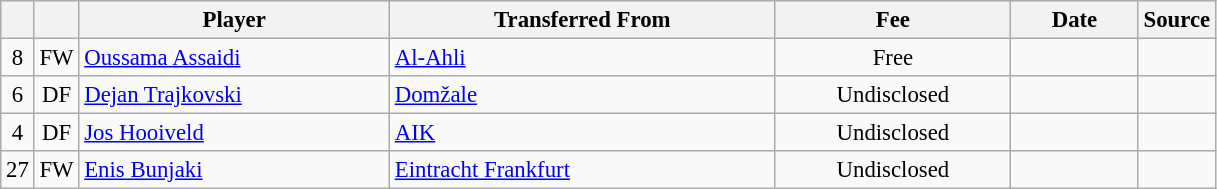<table class="wikitable plainrowheaders sortable" style="font-size:95%">
<tr>
<th></th>
<th></th>
<th scope="col" style="width:200px;"><strong>Player</strong></th>
<th scope="col" style="width:250px;"><strong>Transferred From</strong></th>
<th scope="col" style="width:150px;"><strong>Fee</strong></th>
<th scope="col" style="width:78px;"><strong>Date</strong></th>
<th><strong>Source</strong></th>
</tr>
<tr>
<td align=center>8</td>
<td align="center">FW</td>
<td> <a href='#'>Oussama Assaidi</a></td>
<td> <a href='#'>Al-Ahli</a></td>
<td align=center>Free</td>
<td align=center></td>
<td align="center"></td>
</tr>
<tr>
<td align=center>6</td>
<td align="center">DF</td>
<td> <a href='#'>Dejan Trajkovski</a></td>
<td> <a href='#'>Domžale</a></td>
<td align=center>Undisclosed</td>
<td align=center></td>
<td align="center"></td>
</tr>
<tr>
<td align=center>4</td>
<td align="center">DF</td>
<td> <a href='#'>Jos Hooiveld</a></td>
<td> <a href='#'>AIK</a></td>
<td align=center>Undisclosed</td>
<td align=center></td>
<td align="center"></td>
</tr>
<tr>
<td align=center>27</td>
<td align="center">FW</td>
<td> <a href='#'>Enis Bunjaki</a></td>
<td> <a href='#'>Eintracht Frankfurt</a></td>
<td align=center>Undisclosed</td>
<td align=center></td>
<td align="center"></td>
</tr>
</table>
